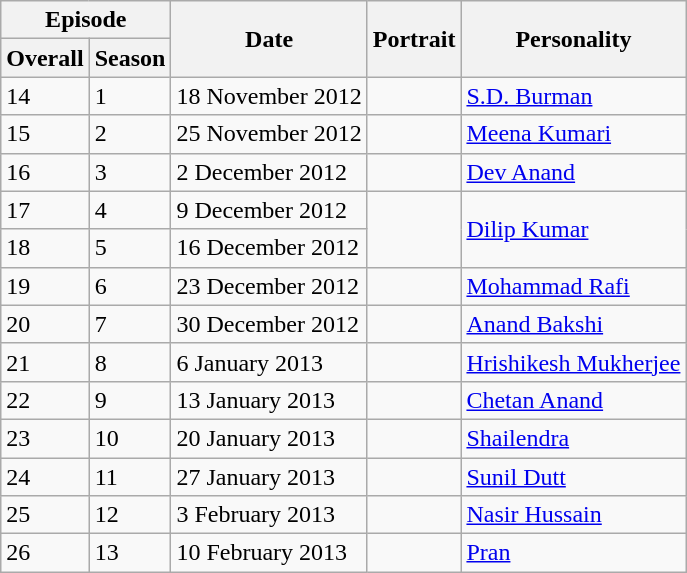<table class="wikitable">
<tr>
<th colspan="2" scope="col">Episode</th>
<th scope="col" rowspan="2">Date</th>
<th scope="col" rowspan="2">Portrait</th>
<th scope="col" rowspan="2">Personality</th>
</tr>
<tr>
<th scope="col">Overall</th>
<th scope="col">Season</th>
</tr>
<tr>
<td>14</td>
<td>1</td>
<td>18 November 2012</td>
<td></td>
<td><a href='#'>S.D. Burman</a></td>
</tr>
<tr>
<td>15</td>
<td>2</td>
<td>25 November 2012</td>
<td></td>
<td><a href='#'>Meena Kumari</a></td>
</tr>
<tr>
<td>16</td>
<td>3</td>
<td>2 December 2012</td>
<td></td>
<td><a href='#'>Dev Anand</a></td>
</tr>
<tr>
<td>17</td>
<td>4</td>
<td>9 December 2012</td>
<td ! rowspan="2" colspan="1"></td>
<td ! rowspan="2" colspan="1"><a href='#'>Dilip Kumar</a></td>
</tr>
<tr>
<td>18</td>
<td>5</td>
<td>16  December 2012</td>
</tr>
<tr>
<td>19</td>
<td>6</td>
<td>23 December 2012</td>
<td></td>
<td><a href='#'>Mohammad Rafi</a></td>
</tr>
<tr>
<td>20</td>
<td>7</td>
<td>30 December 2012</td>
<td></td>
<td><a href='#'>Anand Bakshi</a></td>
</tr>
<tr>
<td>21</td>
<td>8</td>
<td>6 January 2013</td>
<td></td>
<td><a href='#'>Hrishikesh Mukherjee</a></td>
</tr>
<tr>
<td>22</td>
<td>9</td>
<td>13 January 2013</td>
<td></td>
<td><a href='#'>Chetan Anand</a></td>
</tr>
<tr>
<td>23</td>
<td>10</td>
<td>20 January 2013</td>
<td></td>
<td><a href='#'>Shailendra</a></td>
</tr>
<tr>
<td>24</td>
<td>11</td>
<td>27 January 2013</td>
<td></td>
<td><a href='#'>Sunil Dutt</a></td>
</tr>
<tr>
<td>25</td>
<td>12</td>
<td>3 February 2013</td>
<td></td>
<td><a href='#'>Nasir Hussain</a></td>
</tr>
<tr>
<td>26</td>
<td>13</td>
<td>10 February 2013</td>
<td></td>
<td><a href='#'>Pran</a></td>
</tr>
</table>
